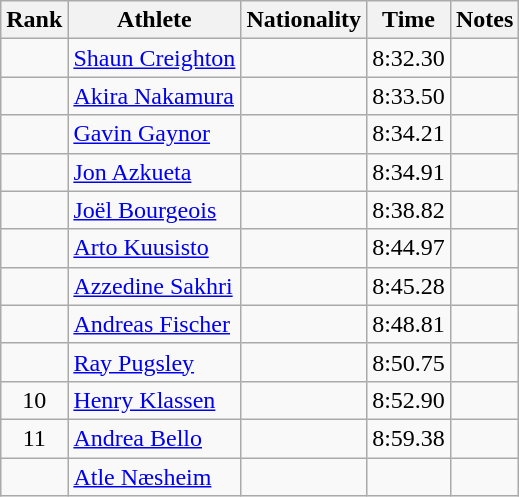<table class="wikitable sortable" style="text-align:center">
<tr>
<th>Rank</th>
<th>Athlete</th>
<th>Nationality</th>
<th>Time</th>
<th>Notes</th>
</tr>
<tr>
<td></td>
<td align=left><a href='#'>Shaun Creighton</a></td>
<td align=left></td>
<td>8:32.30</td>
<td></td>
</tr>
<tr>
<td></td>
<td align=left><a href='#'>Akira Nakamura</a></td>
<td align=left></td>
<td>8:33.50</td>
<td></td>
</tr>
<tr>
<td></td>
<td align=left><a href='#'>Gavin Gaynor</a></td>
<td align=left></td>
<td>8:34.21</td>
<td></td>
</tr>
<tr>
<td></td>
<td align=left><a href='#'>Jon Azkueta</a></td>
<td align=left></td>
<td>8:34.91</td>
<td></td>
</tr>
<tr>
<td></td>
<td align=left><a href='#'>Joël Bourgeois</a></td>
<td align=left></td>
<td>8:38.82</td>
<td></td>
</tr>
<tr>
<td></td>
<td align=left><a href='#'>Arto Kuusisto</a></td>
<td align=left></td>
<td>8:44.97</td>
<td></td>
</tr>
<tr>
<td></td>
<td align=left><a href='#'>Azzedine Sakhri</a></td>
<td align=left></td>
<td>8:45.28</td>
<td></td>
</tr>
<tr>
<td></td>
<td align=left><a href='#'>Andreas Fischer</a></td>
<td align=left></td>
<td>8:48.81</td>
<td></td>
</tr>
<tr>
<td></td>
<td align=left><a href='#'>Ray Pugsley</a></td>
<td align=left></td>
<td>8:50.75</td>
<td></td>
</tr>
<tr>
<td>10</td>
<td align=left><a href='#'>Henry Klassen</a></td>
<td align=left></td>
<td>8:52.90</td>
<td></td>
</tr>
<tr>
<td>11</td>
<td align=left><a href='#'>Andrea Bello</a></td>
<td align=left></td>
<td>8:59.38</td>
<td></td>
</tr>
<tr>
<td></td>
<td align=left><a href='#'>Atle Næsheim</a></td>
<td align=left></td>
<td></td>
<td></td>
</tr>
</table>
